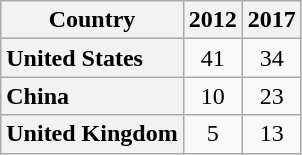<table class="wikitable floatleft" style="text-align:center;">
<tr>
<th scope="col">Country</th>
<th scope="col">2012</th>
<th scope="col">2017</th>
</tr>
<tr>
<th scope="row" style="text-align: left;">United States</th>
<td>41</td>
<td>34</td>
</tr>
<tr>
<th scope="row" style="text-align: left;">China</th>
<td>10</td>
<td>23</td>
</tr>
<tr>
<th scope="row" style="text-align: left;">United Kingdom</th>
<td>5</td>
<td>13</td>
</tr>
</table>
